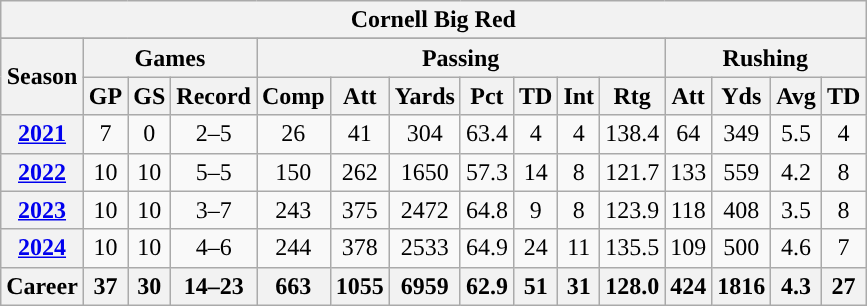<table class=wikitable style="text-align:center;">
<tr>
<th colspan="16">Cornell Big Red</th>
</tr>
<tr>
</tr>
<tr>
<th rowspan="2">Season</th>
<th colspan="3">Games</th>
<th colspan="7">Passing</th>
<th colspan="4">Rushing</th>
</tr>
<tr>
<th>GP</th>
<th>GS</th>
<th>Record</th>
<th>Comp</th>
<th>Att</th>
<th>Yards</th>
<th>Pct</th>
<th>TD</th>
<th>Int</th>
<th>Rtg</th>
<th>Att</th>
<th>Yds</th>
<th>Avg</th>
<th>TD</th>
</tr>
<tr>
<th><a href='#'>2021</a></th>
<td>7</td>
<td>0</td>
<td>2–5</td>
<td>26</td>
<td>41</td>
<td>304</td>
<td>63.4</td>
<td>4</td>
<td>4</td>
<td>138.4</td>
<td>64</td>
<td>349</td>
<td>5.5</td>
<td>4</td>
</tr>
<tr>
<th><a href='#'>2022</a></th>
<td>10</td>
<td>10</td>
<td>5–5</td>
<td>150</td>
<td>262</td>
<td>1650</td>
<td>57.3</td>
<td>14</td>
<td>8</td>
<td>121.7</td>
<td>133</td>
<td>559</td>
<td>4.2</td>
<td>8</td>
</tr>
<tr>
<th><a href='#'>2023</a></th>
<td>10</td>
<td>10</td>
<td>3–7</td>
<td>243</td>
<td>375</td>
<td>2472</td>
<td>64.8</td>
<td>9</td>
<td>8</td>
<td>123.9</td>
<td>118</td>
<td>408</td>
<td>3.5</td>
<td>8</td>
</tr>
<tr>
<th><a href='#'>2024</a></th>
<td>10</td>
<td>10</td>
<td>4–6</td>
<td>244</td>
<td>378</td>
<td>2533</td>
<td>64.9</td>
<td>24</td>
<td>11</td>
<td>135.5</td>
<td>109</td>
<td>500</td>
<td>4.6</td>
<td>7</td>
</tr>
<tr>
<th>Career</th>
<th>37</th>
<th>30</th>
<th>14–23</th>
<th>663</th>
<th>1055</th>
<th>6959</th>
<th>62.9</th>
<th>51</th>
<th>31</th>
<th>128.0</th>
<th>424</th>
<th>1816</th>
<th>4.3</th>
<th>27</th>
</tr>
</table>
